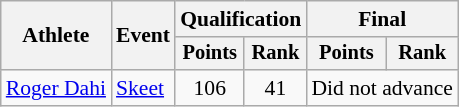<table class="wikitable" style="font-size:90%">
<tr>
<th rowspan="2">Athlete</th>
<th rowspan="2">Event</th>
<th colspan=2>Qualification</th>
<th colspan=2>Final</th>
</tr>
<tr style="font-size:95%">
<th>Points</th>
<th>Rank</th>
<th>Points</th>
<th>Rank</th>
</tr>
<tr align=center>
<td align=left><a href='#'>Roger Dahi</a></td>
<td align=left><a href='#'>Skeet</a></td>
<td>106</td>
<td>41</td>
<td colspan=2>Did not advance</td>
</tr>
</table>
